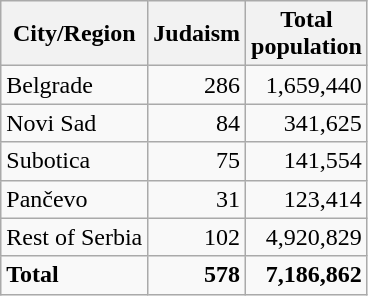<table class="wikitable" style="text-align:right;">
<tr>
<th>City/Region</th>
<th>Judaism</th>
<th>Total<br>population</tr></th>
<td align="left">Belgrade</td>
<td>286</td>
<td>1,659,440</tr></td>
<td align="left">Novi Sad</td>
<td>84</td>
<td>341,625</tr></td>
<td align="left">Subotica</td>
<td>75</td>
<td>141,554</tr></td>
<td align="left">Pančevo</td>
<td>31</td>
<td>123,414</tr></td>
<td align="left">Rest of Serbia</td>
<td>102</td>
<td>4,920,829</tr></td>
<td align="left"><strong>Total</strong></td>
<td><strong>578</strong></td>
<td><strong>7,186,862</strong></tr></td>
</tr>
</table>
